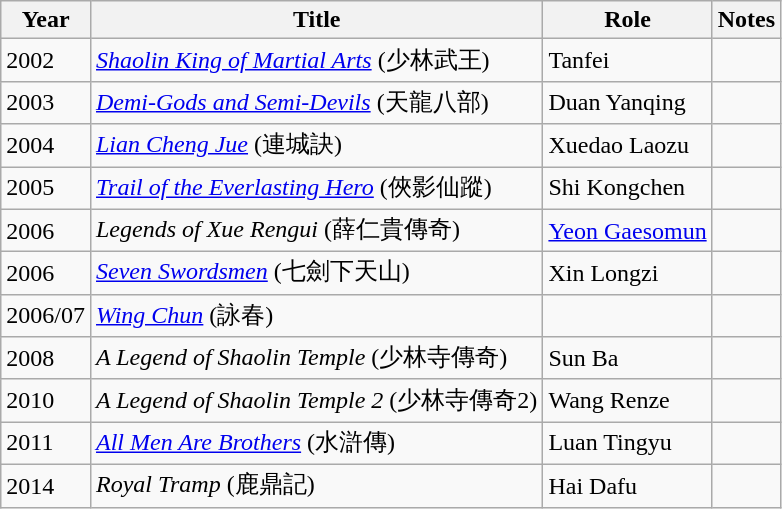<table class="wikitable sortable">
<tr>
<th>Year</th>
<th>Title</th>
<th>Role</th>
<th>Notes</th>
</tr>
<tr>
<td>2002</td>
<td><em><a href='#'>Shaolin King of Martial Arts</a></em> (少林武王)</td>
<td>Tanfei</td>
<td></td>
</tr>
<tr>
<td>2003</td>
<td><em><a href='#'>Demi-Gods and Semi-Devils</a></em> (天龍八部)</td>
<td>Duan Yanqing</td>
<td></td>
</tr>
<tr>
<td>2004</td>
<td><em><a href='#'>Lian Cheng Jue</a></em> (連城訣)</td>
<td>Xuedao Laozu</td>
<td></td>
</tr>
<tr>
<td>2005</td>
<td><em><a href='#'>Trail of the Everlasting Hero</a></em> (俠影仙蹤)</td>
<td>Shi Kongchen</td>
<td></td>
</tr>
<tr>
<td>2006</td>
<td><em>Legends of Xue Rengui</em> (薛仁貴傳奇)</td>
<td><a href='#'>Yeon Gaesomun</a></td>
<td></td>
</tr>
<tr>
<td>2006</td>
<td><em><a href='#'>Seven Swordsmen</a></em> (七劍下天山)</td>
<td>Xin Longzi</td>
<td></td>
</tr>
<tr>
<td>2006/07</td>
<td><em><a href='#'>Wing Chun</a></em> (詠春)</td>
<td></td>
<td></td>
</tr>
<tr>
<td>2008</td>
<td><em>A Legend of Shaolin Temple</em> (少林寺傳奇)</td>
<td>Sun Ba</td>
<td></td>
</tr>
<tr>
<td>2010</td>
<td><em>A Legend of Shaolin Temple 2</em> (少林寺傳奇2)</td>
<td>Wang Renze</td>
<td></td>
</tr>
<tr>
<td>2011</td>
<td><em><a href='#'>All Men Are Brothers</a></em> (水滸傳)</td>
<td>Luan Tingyu</td>
<td></td>
</tr>
<tr>
<td>2014</td>
<td><em>Royal Tramp</em> (鹿鼎記)</td>
<td>Hai Dafu</td>
<td></td>
</tr>
</table>
